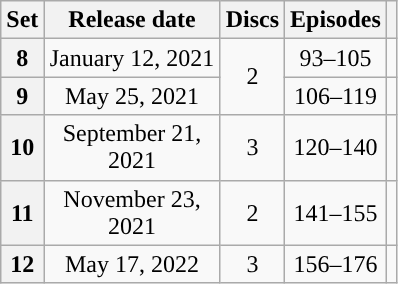<table class="wikitable" style="text-align: center; width: 21%;">
<tr>
<th scope="col" 175px;>Set</th>
<th scope="col" 125px;>Release date</th>
<th scope="col">Discs</th>
<th scope="col">Episodes</th>
<th scope="col"></th>
</tr>
<tr>
<th scope="row">8</th>
<td>January 12, 2021</td>
<td rowspan="2">2</td>
<td>93–105</td>
<td></td>
</tr>
<tr>
<th scope="row">9</th>
<td>May 25, 2021</td>
<td>106–119</td>
<td></td>
</tr>
<tr>
<th scope="row">10</th>
<td>September 21, 2021</td>
<td>3</td>
<td>120–140</td>
<td></td>
</tr>
<tr>
<th scope="row">11</th>
<td>November 23, 2021</td>
<td>2</td>
<td>141–155</td>
<td></td>
</tr>
<tr>
<th scope="row">12</th>
<td>May 17, 2022</td>
<td>3</td>
<td>156–176</td>
<td></td>
</tr>
</table>
